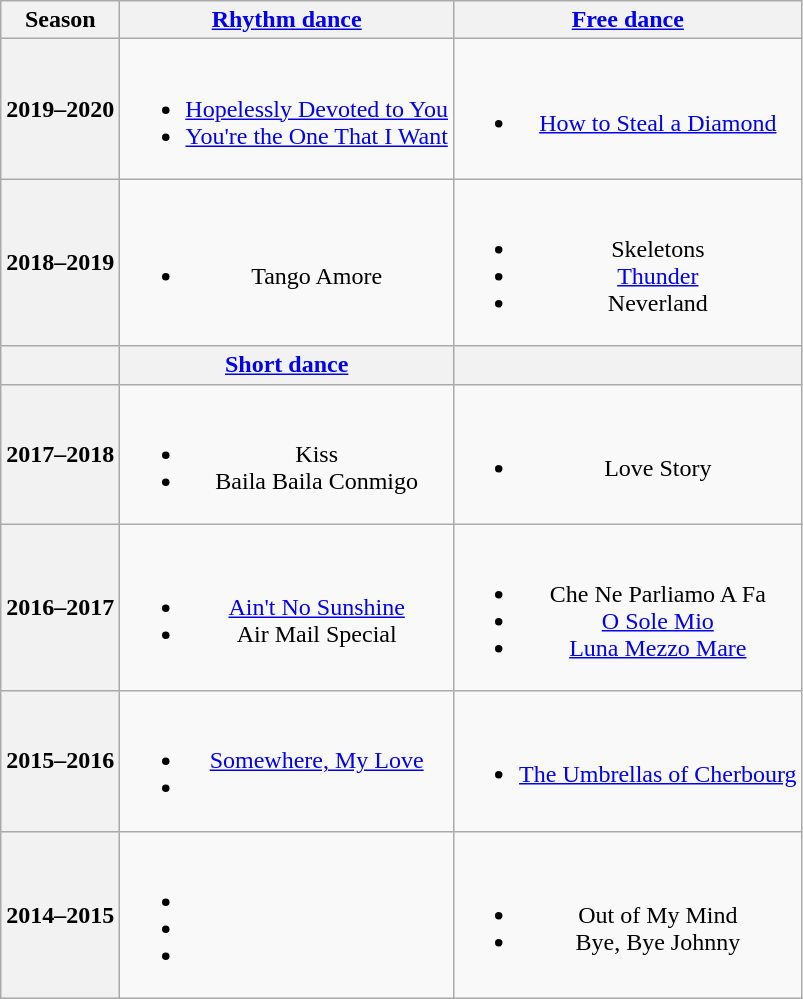<table class=wikitable style=text-align:center>
<tr>
<th>Season</th>
<th><a href='#'>Rhythm dance</a></th>
<th><a href='#'>Free dance</a></th>
</tr>
<tr>
<th>2019–2020 <br></th>
<td><br><ul><li><a href='#'>Hopelessly Devoted to You</a> <br> </li><li><a href='#'>You're the One That I Want</a> <br> </li></ul></td>
<td><br><ul><li><a href='#'>How to Steal a Diamond</a> <br> </li></ul></td>
</tr>
<tr>
<th>2018–2019 <br></th>
<td><br><ul><li>Tango Amore <br></li></ul></td>
<td><br><ul><li>Skeletons <br></li><li><a href='#'>Thunder</a> <br></li><li>Neverland <br></li></ul></td>
</tr>
<tr>
<th></th>
<th><a href='#'>Short dance</a></th>
<th></th>
</tr>
<tr>
<th>2017–2018 <br></th>
<td><br><ul><li> Kiss <br></li><li> Baila Baila Conmigo <br></li></ul></td>
<td><br><ul><li>Love Story</li></ul></td>
</tr>
<tr>
<th>2016–2017 <br></th>
<td><br><ul><li> <a href='#'>Ain't No Sunshine</a></li><li> Air Mail Special <br></li></ul></td>
<td><br><ul><li>Che Ne Parliamo A Fa <br></li><li><a href='#'>O Sole Mio</a> <br></li><li><a href='#'>Luna Mezzo Mare</a> <br></li></ul></td>
</tr>
<tr>
<th>2015–2016 <br></th>
<td><br><ul><li> <a href='#'>Somewhere, My Love</a> <br></li><li></li></ul></td>
<td><br><ul><li><a href='#'>The Umbrellas of Cherbourg</a> <br></li></ul></td>
</tr>
<tr>
<th>2014–2015 <br></th>
<td><br><ul><li></li><li></li><li></li></ul></td>
<td><br><ul><li>Out of My Mind <br></li><li>Bye, Bye Johnny <br></li></ul></td>
</tr>
</table>
